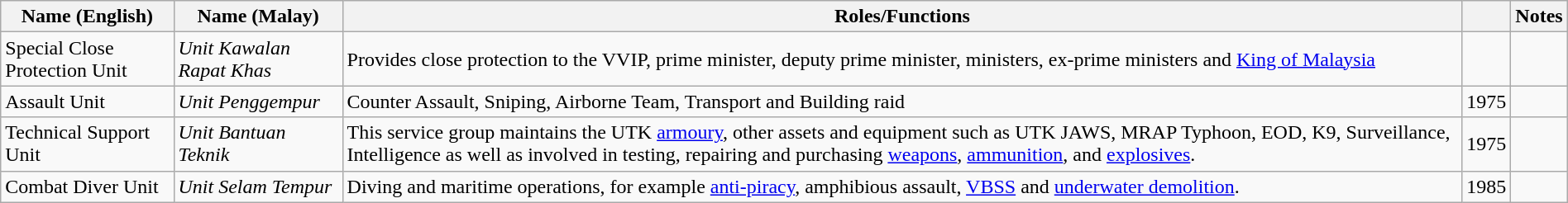<table class="wikitable" style="margin-left: auto; margin-right: auto; border: none;">
<tr>
<th>Name (English)</th>
<th>Name (Malay)</th>
<th>Roles/Functions</th>
<th></th>
<th>Notes</th>
</tr>
<tr>
<td>Special Close Protection Unit</td>
<td><em>Unit Kawalan Rapat Khas</em></td>
<td>Provides close protection to the VVIP, prime minister, deputy prime minister, ministers, ex-prime ministers and <a href='#'>King of Malaysia</a></td>
<td></td>
<td></td>
</tr>
<tr>
<td>Assault Unit</td>
<td><em>Unit Penggempur</em></td>
<td>Counter Assault, Sniping, Airborne Team, Transport and Building raid</td>
<td>1975</td>
<td></td>
</tr>
<tr>
<td>Technical Support Unit</td>
<td><em>Unit Bantuan Teknik</em></td>
<td>This service group maintains the UTK <a href='#'>armoury</a>, other assets and equipment such as UTK JAWS, MRAP Typhoon, EOD, K9, Surveillance, Intelligence as well as involved in testing, repairing and purchasing <a href='#'>weapons</a>, <a href='#'>ammunition</a>, and <a href='#'>explosives</a>.</td>
<td>1975</td>
<td></td>
</tr>
<tr>
<td>Combat Diver Unit</td>
<td><em>Unit Selam Tempur</em></td>
<td>Diving and maritime operations, for example <a href='#'>anti-piracy</a>, amphibious assault, <a href='#'>VBSS</a> and <a href='#'>underwater demolition</a>.</td>
<td>1985</td>
<td></td>
</tr>
</table>
